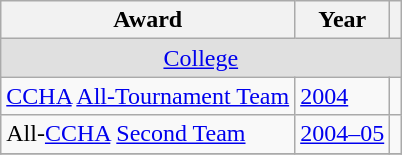<table class="wikitable">
<tr>
<th>Award</th>
<th>Year</th>
<th></th>
</tr>
<tr ALIGN="center" bgcolor="#e0e0e0">
<td colspan="3"><a href='#'>College</a></td>
</tr>
<tr>
<td><a href='#'>CCHA</a> <a href='#'>All-Tournament Team</a></td>
<td><a href='#'>2004</a></td>
<td></td>
</tr>
<tr>
<td>All-<a href='#'>CCHA</a> <a href='#'>Second Team</a></td>
<td><a href='#'>2004–05</a></td>
<td></td>
</tr>
<tr>
</tr>
</table>
